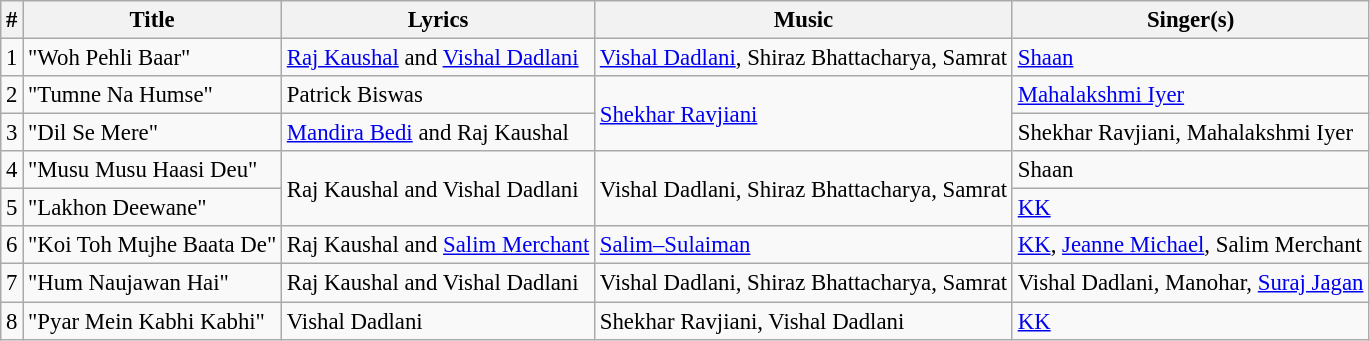<table class="wikitable" style="font-size:95%;">
<tr>
<th>#</th>
<th>Title</th>
<th>Lyrics</th>
<th>Music</th>
<th>Singer(s)</th>
</tr>
<tr>
<td>1</td>
<td>"Woh Pehli Baar"</td>
<td><a href='#'>Raj Kaushal</a> and <a href='#'>Vishal Dadlani</a></td>
<td><a href='#'>Vishal Dadlani</a>, Shiraz Bhattacharya, Samrat</td>
<td><a href='#'>Shaan</a></td>
</tr>
<tr>
<td>2</td>
<td>"Tumne Na Humse"</td>
<td>Patrick Biswas</td>
<td rowspan="2"><a href='#'>Shekhar Ravjiani</a></td>
<td><a href='#'>Mahalakshmi Iyer</a></td>
</tr>
<tr>
<td>3</td>
<td>"Dil Se Mere"</td>
<td><a href='#'>Mandira Bedi</a> and Raj Kaushal</td>
<td>Shekhar Ravjiani, Mahalakshmi Iyer</td>
</tr>
<tr>
<td>4</td>
<td>"Musu Musu Haasi Deu"</td>
<td rowspan="2">Raj Kaushal and Vishal Dadlani</td>
<td rowspan="2">Vishal Dadlani, Shiraz Bhattacharya, Samrat</td>
<td>Shaan</td>
</tr>
<tr>
<td>5</td>
<td>"Lakhon Deewane"</td>
<td><a href='#'>KK</a></td>
</tr>
<tr>
<td>6</td>
<td>"Koi Toh Mujhe Baata De"</td>
<td>Raj Kaushal and <a href='#'>Salim Merchant</a></td>
<td><a href='#'>Salim–Sulaiman</a></td>
<td><a href='#'>KK</a>, <a href='#'>Jeanne Michael</a>, Salim Merchant</td>
</tr>
<tr>
<td>7</td>
<td>"Hum Naujawan Hai"</td>
<td>Raj Kaushal and Vishal Dadlani</td>
<td>Vishal Dadlani, Shiraz Bhattacharya, Samrat</td>
<td>Vishal Dadlani, Manohar, <a href='#'>Suraj Jagan</a></td>
</tr>
<tr>
<td>8</td>
<td>"Pyar Mein Kabhi Kabhi"</td>
<td>Vishal Dadlani</td>
<td>Shekhar Ravjiani, Vishal Dadlani</td>
<td><a href='#'>KK</a></td>
</tr>
</table>
